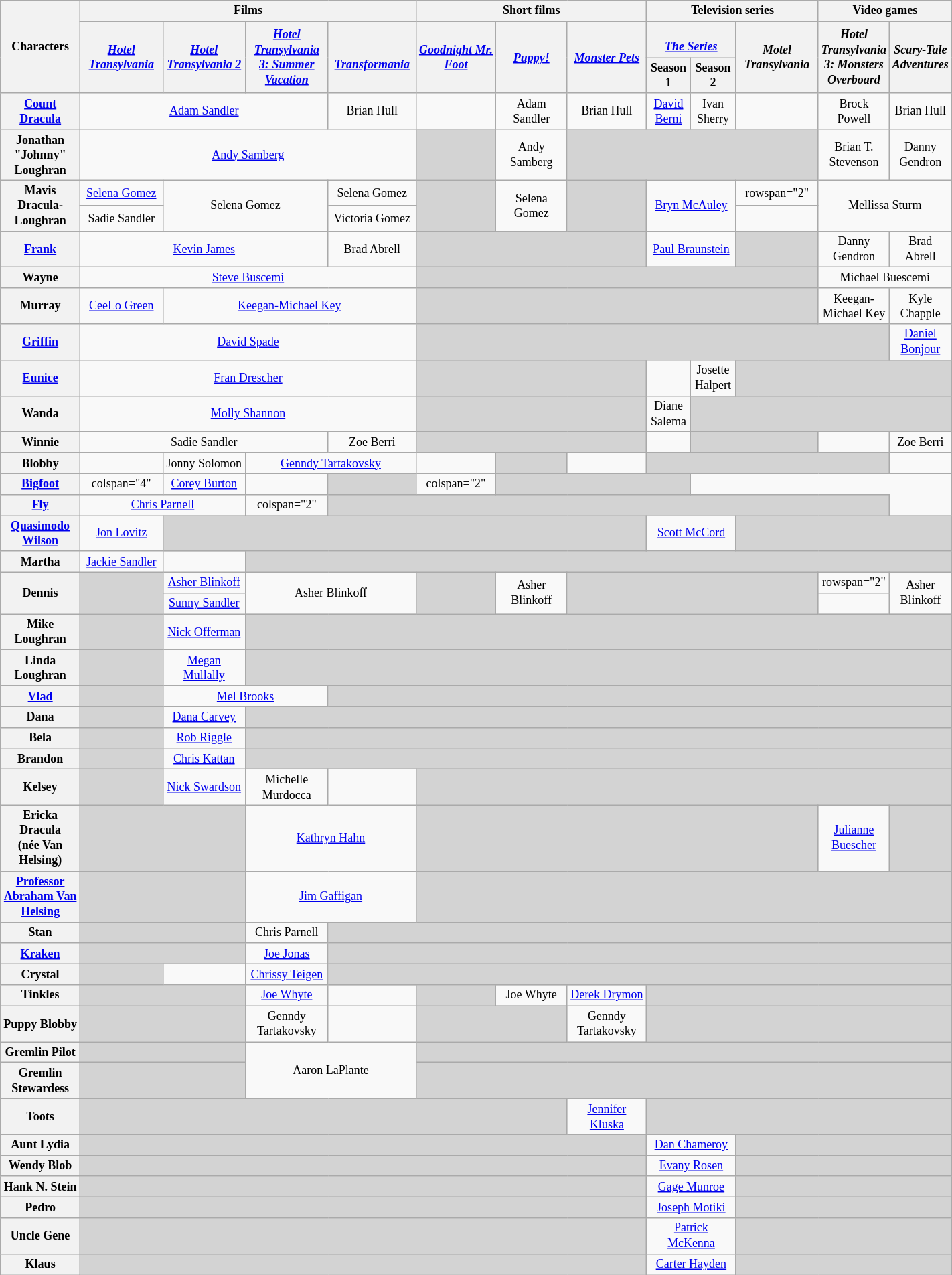<table class="wikitable" style="text-align:center; font-size:75%; width:75%;">
<tr>
<th rowspan="3" width="10%">Characters</th>
<th colspan="4">Films</th>
<th colspan="3">Short films</th>
<th colspan="3">Television series</th>
<th colspan="2">Video games</th>
</tr>
<tr>
<th rowspan="2" width="10%"><em><a href='#'>Hotel Transylvania</a></em></th>
<th rowspan="2" width="10%"><em><a href='#'>Hotel Transylvania 2</a></em></th>
<th rowspan="2" width="10%"><em><a href='#'>Hotel Transylvania 3: Summer Vacation</a></em></th>
<th rowspan="2" width="10%"><em><a href='#'><br>Transformania</a></em></th>
<th rowspan="2" width="10%"><em><a href='#'>Goodnight Mr. Foot</a></em></th>
<th rowspan="2" width="10%"><em><a href='#'>Puppy!</a></em></th>
<th rowspan="2" width="10%"><em><a href='#'>Monster Pets</a></em></th>
<th colspan="2" width="10%"><em><a href='#'><br>The Series</a></em></th>
<th rowspan="2" width="10%"><em>Motel Transylvania</em></th>
<th rowspan="2" width="10%"><em>Hotel Transylvania 3: Monsters Overboard</em></th>
<th rowspan="2" width="10%"><em> Scary-Tale Adventures</em></th>
</tr>
<tr>
<th>Season 1</th>
<th>Season 2</th>
</tr>
<tr>
<th><a href='#'>Count Dracula</a></th>
<td colspan="3"><a href='#'>Adam Sandler</a></td>
<td>Brian Hull</td>
<td></td>
<td>Adam Sandler</td>
<td>Brian Hull</td>
<td><a href='#'>David Berni</a></td>
<td>Ivan Sherry</td>
<td></td>
<td>Brock Powell</td>
<td>Brian Hull</td>
</tr>
<tr>
<th>Jonathan "Johnny" Loughran</th>
<td colspan="4"><a href='#'>Andy Samberg</a></td>
<td style="background-color:#D3D3D3;"></td>
<td>Andy Samberg</td>
<td colspan="4" style="background-color:#D3D3D3;"></td>
<td>Brian T. Stevenson</td>
<td>Danny Gendron</td>
</tr>
<tr>
<th rowspan="2">Mavis Dracula-Loughran</th>
<td><a href='#'>Selena Gomez</a></td>
<td rowspan="2" colspan="2">Selena Gomez</td>
<td>Selena Gomez</td>
<td rowspan="2" style="background-color:#D3D3D3;"></td>
<td rowspan="2">Selena Gomez</td>
<td rowspan="2" style="background-color:#D3D3D3;"></td>
<td colspan="2" rowspan="2"><a href='#'>Bryn McAuley</a></td>
<td>rowspan="2" </td>
<td colspan="2" rowspan="2">Mellissa Sturm</td>
</tr>
<tr>
<td>Sadie Sandler</td>
<td>Victoria Gomez</td>
</tr>
<tr>
<th><a href='#'>Frank</a></th>
<td colspan="3"><a href='#'>Kevin James</a></td>
<td>Brad Abrell</td>
<td colspan="3" style="background-color:#D3D3D3;"></td>
<td colspan="2"><a href='#'>Paul Braunstein</a></td>
<td style="background-color:#D3D3D3;"></td>
<td>Danny Gendron</td>
<td>Brad Abrell</td>
</tr>
<tr>
<th>Wayne</th>
<td colspan="4"><a href='#'>Steve Buscemi</a></td>
<td colspan="6" style="background-color:#D3D3D3;"></td>
<td colspan="2">Michael Buescemi</td>
</tr>
<tr>
<th>Murray</th>
<td><a href='#'>CeeLo Green</a></td>
<td colspan="3"><a href='#'>Keegan-Michael Key</a></td>
<td colspan="6" style="background-color:#D3D3D3;"></td>
<td>Keegan-Michael Key</td>
<td>Kyle Chapple</td>
</tr>
<tr>
<th><a href='#'>Griffin</a></th>
<td colspan="4"><a href='#'>David Spade</a></td>
<td colspan="7" style="background-color:#D3D3D3;"></td>
<td><a href='#'>Daniel Bonjour</a></td>
</tr>
<tr>
<th><a href='#'>Eunice</a></th>
<td colspan="4"><a href='#'>Fran Drescher</a></td>
<td colspan="3" style="background-color:#D3D3D3;"></td>
<td></td>
<td>Josette Halpert</td>
<td colspan="4" style="background-color:#D3D3D3;"></td>
</tr>
<tr>
<th>Wanda</th>
<td colspan="4"><a href='#'>Molly Shannon</a></td>
<td colspan="3" style="background-color:#D3D3D3;"></td>
<td>Diane Salema</td>
<td colspan="4" style="background-color:#D3D3D3;"></td>
</tr>
<tr>
<th>Winnie</th>
<td colspan="3">Sadie Sandler</td>
<td>Zoe Berri</td>
<td colspan="3" style="background-color:#D3D3D3;"></td>
<td></td>
<td colspan="2" style="background-color:#D3D3D3;"></td>
<td></td>
<td>Zoe Berri</td>
</tr>
<tr>
<th>Blobby</th>
<td></td>
<td>Jonny Solomon</td>
<td colspan="2"><a href='#'>Genndy Tartakovsky</a></td>
<td></td>
<td style="background-color:#D3D3D3;"></td>
<td></td>
<td colspan="4" style="background-color:#D3D3D3;"></td>
<td></td>
</tr>
<tr>
<th><a href='#'>Bigfoot</a></th>
<td>colspan="4" </td>
<td><a href='#'>Corey Burton</a></td>
<td></td>
<td style="background-color:#D3D3D3;"></td>
<td>colspan="2" </td>
<td colspan="3" style="background-color:#D3D3D3;"></td>
</tr>
<tr>
<th><a href='#'>Fly</a></th>
<td colspan="2"><a href='#'>Chris Parnell</a></td>
<td>colspan="2" </td>
<td colspan="8" style="background-color:#D3D3D3;"></td>
</tr>
<tr>
<th><a href='#'>Quasimodo Wilson</a></th>
<td><a href='#'>Jon Lovitz</a></td>
<td colspan="6" style="background-color:#D3D3D3;"></td>
<td colspan="2"><a href='#'>Scott McCord</a></td>
<td colspan="3" style="background-color:#D3D3D3;"></td>
</tr>
<tr>
<th>Martha</th>
<td><a href='#'>Jackie Sandler</a></td>
<td></td>
<td colspan="10" style="background-color:#D3D3D3;"></td>
</tr>
<tr>
<th rowspan="2">Dennis</th>
<td rowspan="2" style="background-color:#D3D3D3;"></td>
<td><a href='#'>Asher Blinkoff</a></td>
<td rowspan="2" colspan="2">Asher Blinkoff</td>
<td rowspan="2" style="background-color:#D3D3D3;"></td>
<td rowspan="2">Asher Blinkoff</td>
<td rowspan="2" colspan="4" style="background-color:#D3D3D3;"></td>
<td>rowspan="2" </td>
<td rowspan="2">Asher Blinkoff</td>
</tr>
<tr>
<td><a href='#'>Sunny Sandler</a></td>
</tr>
<tr>
<th>Mike Loughran</th>
<td style="background-color:#D3D3D3;"></td>
<td><a href='#'>Nick Offerman</a></td>
<td colspan="10" style="background-color:#D3D3D3;"></td>
</tr>
<tr>
<th>Linda Loughran</th>
<td style="background-color:#D3D3D3;"></td>
<td><a href='#'>Megan Mullally</a></td>
<td colspan="10" style="background-color:#D3D3D3;"></td>
</tr>
<tr>
<th><a href='#'>Vlad</a></th>
<td style="background-color:#D3D3D3;"></td>
<td colspan="2"><a href='#'>Mel Brooks</a></td>
<td colspan="9" style="background-color:#D3D3D3;"></td>
</tr>
<tr>
<th>Dana</th>
<td style="background-color:#D3D3D3;"></td>
<td><a href='#'>Dana Carvey</a></td>
<td colspan="10" style="background-color:#D3D3D3;"></td>
</tr>
<tr>
<th>Bela</th>
<td style="background-color:#D3D3D3;"></td>
<td><a href='#'>Rob Riggle</a></td>
<td colspan="10" style="background-color:#D3D3D3;"></td>
</tr>
<tr>
<th>Brandon<br></th>
<td style="background-color:#D3D3D3;"></td>
<td><a href='#'>Chris Kattan</a></td>
<td colspan="10" style="background-color:#D3D3D3;"></td>
</tr>
<tr>
<th>Kelsey</th>
<td style="background-color:#D3D3D3;"></td>
<td><a href='#'>Nick Swardson</a></td>
<td>Michelle Murdocca</td>
<td></td>
<td colspan="8" style="background-color:#D3D3D3;"></td>
</tr>
<tr>
<th>Ericka Dracula<br>(née Van Helsing)</th>
<td colspan="2" style="background-color:#D3D3D3;"></td>
<td colspan="2"><a href='#'>Kathryn Hahn</a></td>
<td colspan="6" style="background-color:#D3D3D3;"></td>
<td><a href='#'>Julianne Buescher</a></td>
<td style="background-color:#D3D3D3;"></td>
</tr>
<tr>
<th><a href='#'>Professor Abraham Van Helsing</a></th>
<td colspan="2" style="background-color:#D3D3D3;"></td>
<td colspan="2"><a href='#'>Jim Gaffigan</a></td>
<td colspan="8" style="background-color:#D3D3D3;"></td>
</tr>
<tr>
<th>Stan</th>
<td colspan="2" style="background-color:#D3D3D3;"></td>
<td>Chris Parnell</td>
<td colspan="9" style="background-color:#D3D3D3;"></td>
</tr>
<tr>
<th><a href='#'>Kraken</a></th>
<td colspan="2" style="background-color:#D3D3D3;"></td>
<td><a href='#'>Joe Jonas</a></td>
<td colspan="9" style="background-color:#D3D3D3;"></td>
</tr>
<tr>
<th>Crystal</th>
<td style="background-color:#D3D3D3;"></td>
<td></td>
<td><a href='#'>Chrissy Teigen</a></td>
<td colspan="9" style="background-color:#D3D3D3;"></td>
</tr>
<tr>
<th>Tinkles</th>
<td colspan="2" style="background-color:#D3D3D3;"></td>
<td><a href='#'>Joe Whyte</a></td>
<td></td>
<td style="background-color:#D3D3D3;"></td>
<td>Joe Whyte</td>
<td><a href='#'>Derek Drymon</a></td>
<td colspan="5" style="background-color:#D3D3D3;"></td>
</tr>
<tr>
<th>Puppy Blobby</th>
<td colspan="2" style="background-color:#D3D3D3;"></td>
<td>Genndy Tartakovsky</td>
<td></td>
<td colspan="2" style="background-color:#D3D3D3;"></td>
<td>Genndy Tartakovsky</td>
<td colspan="5" style="background-color:#D3D3D3;"></td>
</tr>
<tr>
<th>Gremlin Pilot</th>
<td colspan="2" style="background-color:#D3D3D3;"></td>
<td rowspan="2" colspan="2">Aaron LaPlante</td>
<td colspan="8" style="background-color:#D3D3D3;"></td>
</tr>
<tr>
<th>Gremlin Stewardess</th>
<td colspan="2" style="background-color:#D3D3D3;"></td>
<td colspan="8" style="background-color:#D3D3D3;"></td>
</tr>
<tr>
<th>Toots</th>
<td colspan="6" style="background-color:#D3D3D3;"></td>
<td><a href='#'>Jennifer Kluska</a></td>
<td colspan="5" style="background-color:#D3D3D3;"></td>
</tr>
<tr>
<th>Aunt Lydia</th>
<td colspan="7" style="background-color:#D3D3D3;"></td>
<td colspan="2"><a href='#'>Dan Chameroy</a></td>
<td colspan="3" style="background-color:#D3D3D3;"></td>
</tr>
<tr>
<th>Wendy Blob</th>
<td colspan="7" style="background-color:#D3D3D3;"></td>
<td colspan="2"><a href='#'>Evany Rosen</a></td>
<td colspan="3" style="background-color:#D3D3D3;"></td>
</tr>
<tr>
<th>Hank N. Stein</th>
<td colspan="7" style="background-color:#D3D3D3;"></td>
<td colspan="2"><a href='#'>Gage Munroe</a></td>
<td colspan="3" style="background-color:#D3D3D3;"></td>
</tr>
<tr>
<th>Pedro</th>
<td colspan="7" style="background-color:#D3D3D3;"></td>
<td colspan="2"><a href='#'>Joseph Motiki</a></td>
<td colspan="3" style="background-color:#D3D3D3;"></td>
</tr>
<tr>
<th>Uncle Gene</th>
<td colspan="7" style="background-color:#D3D3D3;"></td>
<td colspan="2"><a href='#'>Patrick McKenna</a></td>
<td colspan="3" style="background-color:#D3D3D3;"></td>
</tr>
<tr>
<th>Klaus</th>
<td colspan="7" style="background-color:#D3D3D3;"></td>
<td colspan="2"><a href='#'>Carter Hayden</a></td>
<td colspan="3" style="background-color:#D3D3D3;"></td>
</tr>
</table>
